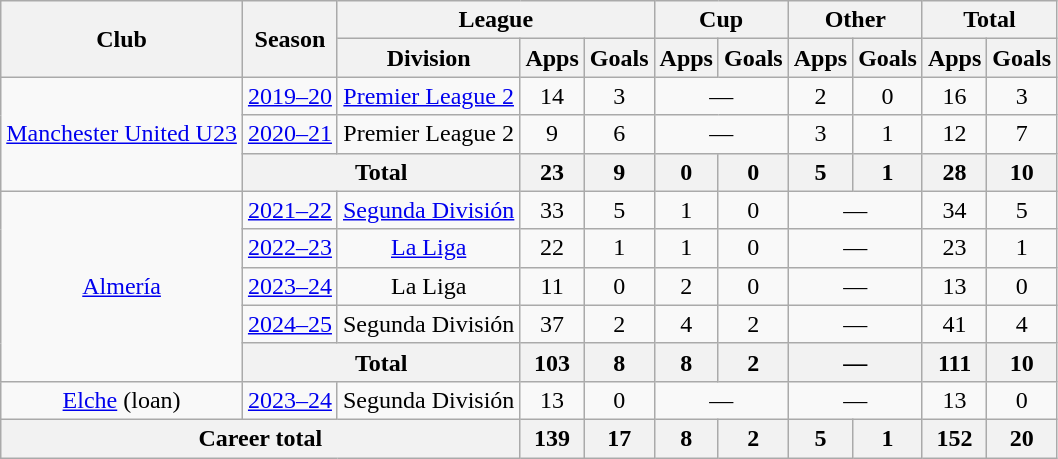<table class="wikitable" style="text-align: center">
<tr>
<th rowspan="2">Club</th>
<th rowspan="2">Season</th>
<th colspan="3">League</th>
<th colspan="2">Cup</th>
<th colspan="2">Other</th>
<th colspan="2">Total</th>
</tr>
<tr>
<th>Division</th>
<th>Apps</th>
<th>Goals</th>
<th>Apps</th>
<th>Goals</th>
<th>Apps</th>
<th>Goals</th>
<th>Apps</th>
<th>Goals</th>
</tr>
<tr>
<td rowspan=3><a href='#'>Manchester United U23</a></td>
<td><a href='#'>2019–20</a></td>
<td><a href='#'>Premier League 2</a></td>
<td>14</td>
<td>3</td>
<td colspan="2">—</td>
<td>2</td>
<td>0</td>
<td>16</td>
<td>3</td>
</tr>
<tr>
<td><a href='#'>2020–21</a></td>
<td>Premier League 2</td>
<td>9</td>
<td>6</td>
<td colspan="2">—</td>
<td>3</td>
<td>1</td>
<td>12</td>
<td>7</td>
</tr>
<tr>
<th colspan="2">Total</th>
<th>23</th>
<th>9</th>
<th>0</th>
<th>0</th>
<th>5</th>
<th>1</th>
<th>28</th>
<th>10</th>
</tr>
<tr>
<td rowspan="5"><a href='#'>Almería</a></td>
<td><a href='#'>2021–22</a></td>
<td><a href='#'>Segunda División</a></td>
<td>33</td>
<td>5</td>
<td>1</td>
<td>0</td>
<td colspan="2">—</td>
<td>34</td>
<td>5</td>
</tr>
<tr>
<td><a href='#'>2022–23</a></td>
<td><a href='#'>La Liga</a></td>
<td>22</td>
<td>1</td>
<td>1</td>
<td>0</td>
<td colspan="2">—</td>
<td>23</td>
<td>1</td>
</tr>
<tr>
<td><a href='#'>2023–24</a></td>
<td>La Liga</td>
<td>11</td>
<td>0</td>
<td>2</td>
<td>0</td>
<td colspan="2">—</td>
<td>13</td>
<td>0</td>
</tr>
<tr>
<td><a href='#'>2024–25</a></td>
<td>Segunda División</td>
<td>37</td>
<td>2</td>
<td>4</td>
<td>2</td>
<td colspan="2">—</td>
<td>41</td>
<td>4</td>
</tr>
<tr>
<th colspan="2">Total</th>
<th>103</th>
<th>8</th>
<th>8</th>
<th>2</th>
<th colspan="2">—</th>
<th>111</th>
<th>10</th>
</tr>
<tr>
<td><a href='#'>Elche</a> (loan)</td>
<td><a href='#'>2023–24</a></td>
<td>Segunda División</td>
<td>13</td>
<td>0</td>
<td colspan="2">—</td>
<td colspan="2">—</td>
<td>13</td>
<td>0</td>
</tr>
<tr>
<th colspan="3">Career total</th>
<th>139</th>
<th>17</th>
<th>8</th>
<th>2</th>
<th>5</th>
<th>1</th>
<th>152</th>
<th>20</th>
</tr>
</table>
